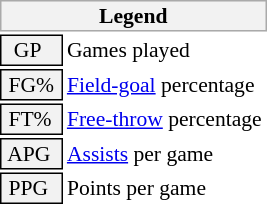<table class="toccolours" style="font-size: 90%; white-space: nowrap;">
<tr>
<th colspan="6" style="background:#f2f2f2; border:1px solid #aaa;">Legend</th>
</tr>
<tr>
<td style="background:#f2f2f2; border:1px solid black;">  GP</td>
<td>Games played</td>
</tr>
<tr>
<td style="background:#f2f2f2; border:1px solid black;"> FG% </td>
<td style="padding-right: 8px"><a href='#'>Field-goal</a> percentage</td>
</tr>
<tr>
<td style="background:#f2f2f2; border:1px solid black;"> FT% </td>
<td><a href='#'>Free-throw</a> percentage</td>
</tr>
<tr>
<td style="background:#f2f2f2; border:1px solid black;"> APG </td>
<td><a href='#'>Assists</a> per game</td>
</tr>
<tr>
<td style="background:#f2f2f2; border:1px solid black;"> PPG </td>
<td>Points per game</td>
</tr>
<tr>
</tr>
</table>
